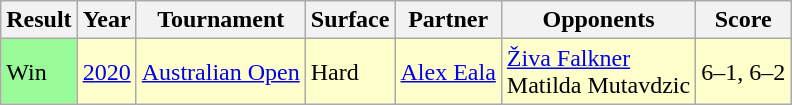<table class=wikitable>
<tr>
<th>Result</th>
<th>Year</th>
<th>Tournament</th>
<th>Surface</th>
<th>Partner</th>
<th>Opponents</th>
<th>Score</th>
</tr>
<tr style="background:#ffc;">
<td style="background:#98fb98;">Win</td>
<td><a href='#'>2020</a></td>
<td><a href='#'>Australian Open</a></td>
<td>Hard</td>
<td> <a href='#'>Alex Eala</a></td>
<td> <a href='#'>Živa Falkner</a> <br>  Matilda Mutavdzic</td>
<td>6–1, 6–2</td>
</tr>
</table>
